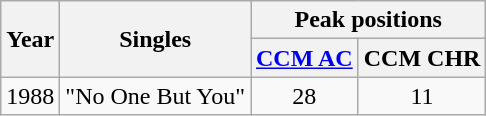<table class="wikitable">
<tr>
<th rowspan="2">Year</th>
<th rowspan="2">Singles</th>
<th colspan="2">Peak positions</th>
</tr>
<tr>
<th><a href='#'>CCM AC</a></th>
<th>CCM CHR</th>
</tr>
<tr>
<td>1988</td>
<td>"No One But You"</td>
<td align="center">28</td>
<td align="center">11</td>
</tr>
</table>
